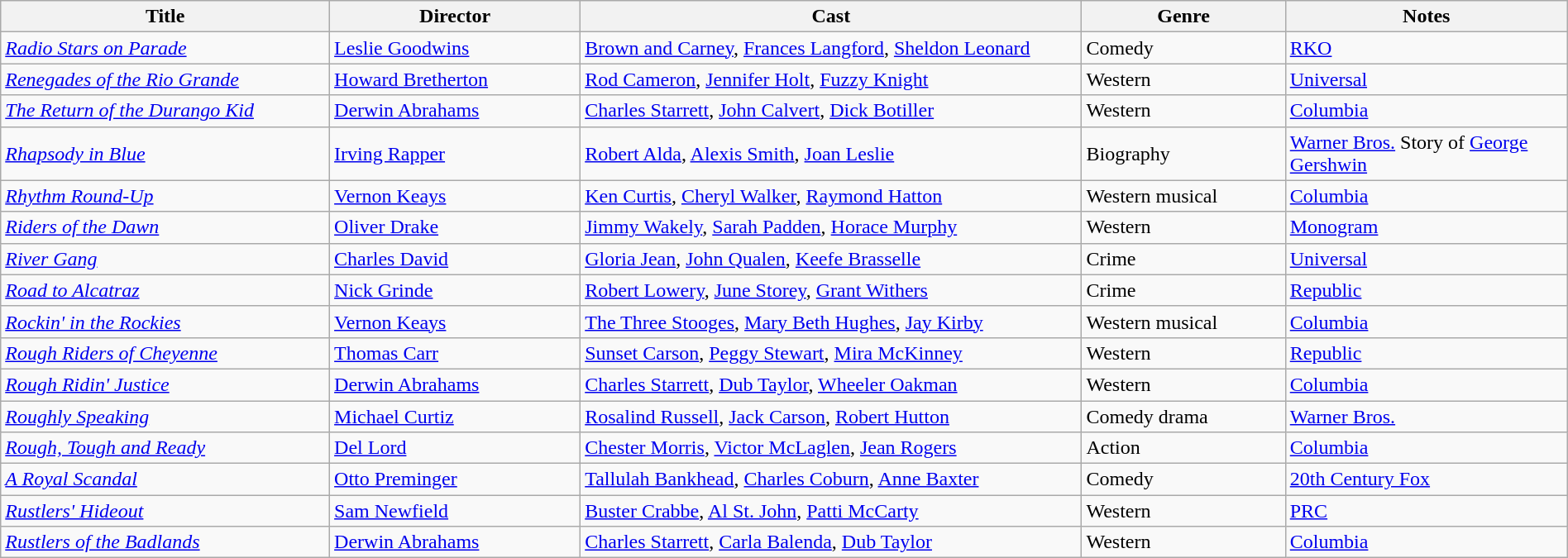<table class="wikitable" style="width:100%;">
<tr>
<th style="width:21%;">Title</th>
<th style="width:16%;">Director</th>
<th style="width:32%;">Cast</th>
<th style="width:13%;">Genre</th>
<th style="width:18%;">Notes</th>
</tr>
<tr>
<td><em><a href='#'>Radio Stars on Parade</a></em></td>
<td><a href='#'>Leslie Goodwins</a></td>
<td><a href='#'>Brown and Carney</a>, <a href='#'>Frances Langford</a>, <a href='#'>Sheldon Leonard</a></td>
<td>Comedy</td>
<td><a href='#'>RKO</a></td>
</tr>
<tr>
<td><em><a href='#'>Renegades of the Rio Grande</a></em></td>
<td><a href='#'>Howard Bretherton</a></td>
<td><a href='#'>Rod Cameron</a>, <a href='#'>Jennifer Holt</a>, <a href='#'>Fuzzy Knight</a></td>
<td>Western</td>
<td><a href='#'>Universal</a></td>
</tr>
<tr>
<td><em><a href='#'>The Return of the Durango Kid</a></em></td>
<td><a href='#'>Derwin Abrahams</a></td>
<td><a href='#'>Charles Starrett</a>, <a href='#'>John Calvert</a>, <a href='#'>Dick Botiller</a></td>
<td>Western</td>
<td><a href='#'>Columbia</a></td>
</tr>
<tr>
<td><em><a href='#'>Rhapsody in Blue</a></em></td>
<td><a href='#'>Irving Rapper</a></td>
<td><a href='#'>Robert Alda</a>, <a href='#'>Alexis Smith</a>, <a href='#'>Joan Leslie</a></td>
<td>Biography</td>
<td><a href='#'>Warner Bros.</a> Story of <a href='#'>George Gershwin</a></td>
</tr>
<tr>
<td><em><a href='#'>Rhythm Round-Up</a></em></td>
<td><a href='#'>Vernon Keays</a></td>
<td><a href='#'>Ken Curtis</a>, <a href='#'>Cheryl Walker</a>, <a href='#'>Raymond Hatton</a></td>
<td>Western musical</td>
<td><a href='#'>Columbia</a></td>
</tr>
<tr>
<td><em><a href='#'>Riders of the Dawn</a></em></td>
<td><a href='#'>Oliver Drake</a></td>
<td><a href='#'>Jimmy Wakely</a>, <a href='#'>Sarah Padden</a>, <a href='#'>Horace Murphy</a></td>
<td>Western</td>
<td><a href='#'>Monogram</a></td>
</tr>
<tr>
<td><em><a href='#'>River Gang</a></em></td>
<td><a href='#'>Charles David</a></td>
<td><a href='#'>Gloria Jean</a>, <a href='#'>John Qualen</a>, <a href='#'>Keefe Brasselle</a></td>
<td>Crime</td>
<td><a href='#'>Universal</a></td>
</tr>
<tr>
<td><em><a href='#'>Road to Alcatraz</a></em></td>
<td><a href='#'>Nick Grinde</a></td>
<td><a href='#'>Robert Lowery</a>, <a href='#'>June Storey</a>, <a href='#'>Grant Withers</a></td>
<td>Crime</td>
<td><a href='#'>Republic</a></td>
</tr>
<tr>
<td><em><a href='#'>Rockin' in the Rockies</a></em></td>
<td><a href='#'>Vernon Keays</a></td>
<td><a href='#'>The Three Stooges</a>, <a href='#'>Mary Beth Hughes</a>, <a href='#'>Jay Kirby</a></td>
<td>Western musical</td>
<td><a href='#'>Columbia</a></td>
</tr>
<tr>
<td><em><a href='#'>Rough Riders of Cheyenne</a></em></td>
<td><a href='#'>Thomas Carr</a></td>
<td><a href='#'>Sunset Carson</a>, <a href='#'>Peggy Stewart</a>, <a href='#'>Mira McKinney</a></td>
<td>Western</td>
<td><a href='#'>Republic</a></td>
</tr>
<tr>
<td><em><a href='#'>Rough Ridin' Justice</a></em></td>
<td><a href='#'>Derwin Abrahams</a></td>
<td><a href='#'>Charles Starrett</a>, <a href='#'>Dub Taylor</a>, <a href='#'>Wheeler Oakman</a></td>
<td>Western</td>
<td><a href='#'>Columbia</a></td>
</tr>
<tr>
<td><em><a href='#'>Roughly Speaking</a></em></td>
<td><a href='#'>Michael Curtiz</a></td>
<td><a href='#'>Rosalind Russell</a>, <a href='#'>Jack Carson</a>, <a href='#'>Robert Hutton</a></td>
<td>Comedy drama</td>
<td><a href='#'>Warner Bros.</a></td>
</tr>
<tr>
<td><em><a href='#'>Rough, Tough and Ready</a></em></td>
<td><a href='#'>Del Lord</a></td>
<td><a href='#'>Chester Morris</a>, <a href='#'>Victor McLaglen</a>, <a href='#'>Jean Rogers</a></td>
<td>Action</td>
<td><a href='#'>Columbia</a></td>
</tr>
<tr>
<td><em><a href='#'>A Royal Scandal</a></em></td>
<td><a href='#'>Otto Preminger</a></td>
<td><a href='#'>Tallulah Bankhead</a>, <a href='#'>Charles Coburn</a>, <a href='#'>Anne Baxter</a></td>
<td>Comedy</td>
<td><a href='#'>20th Century Fox</a></td>
</tr>
<tr>
<td><em><a href='#'>Rustlers' Hideout</a></em></td>
<td><a href='#'>Sam Newfield</a></td>
<td><a href='#'>Buster Crabbe</a>, <a href='#'>Al St. John</a>, <a href='#'>Patti McCarty</a></td>
<td>Western</td>
<td><a href='#'>PRC</a></td>
</tr>
<tr>
<td><em><a href='#'>Rustlers of the Badlands</a></em></td>
<td><a href='#'>Derwin Abrahams</a></td>
<td><a href='#'>Charles Starrett</a>, <a href='#'>Carla Balenda</a>, <a href='#'>Dub Taylor</a></td>
<td>Western</td>
<td><a href='#'>Columbia</a></td>
</tr>
</table>
